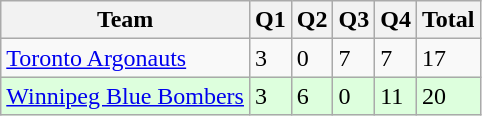<table class="wikitable">
<tr>
<th>Team</th>
<th>Q1</th>
<th>Q2</th>
<th>Q3</th>
<th>Q4</th>
<th>Total</th>
</tr>
<tr>
<td><a href='#'>Toronto Argonauts</a></td>
<td>3</td>
<td>0</td>
<td>7</td>
<td>7</td>
<td>17</td>
</tr>
<tr style="background-color:#ddffdd">
<td><a href='#'>Winnipeg Blue Bombers</a></td>
<td>3</td>
<td>6</td>
<td>0</td>
<td>11</td>
<td>20</td>
</tr>
</table>
